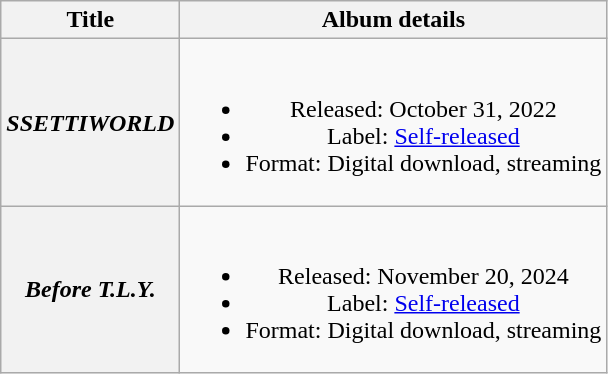<table class="wikitable plainrowheaders" style="text-align:center;">
<tr>
<th scope="col">Title</th>
<th scope="col">Album details</th>
</tr>
<tr>
<th scope="row"><em>SSETTIWORLD</em></th>
<td><br><ul><li>Released: October 31, 2022</li><li>Label: <a href='#'>Self-released</a></li><li>Format: Digital download, streaming</li></ul></td>
</tr>
<tr>
<th scope="row"><em>Before T.L.Y.</em></th>
<td><br><ul><li>Released: November 20, 2024</li><li>Label: <a href='#'>Self-released</a></li><li>Format: Digital download, streaming</li></ul></td>
</tr>
</table>
